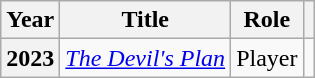<table class="wikitable plainrowheaders">
<tr>
<th scope="col">Year</th>
<th scope="col">Title</th>
<th scope="col">Role</th>
<th scope="col" class="unsortable"></th>
</tr>
<tr>
<th scope="row">2023</th>
<td><em><a href='#'>The Devil's Plan</a></em></td>
<td>Player</td>
<td style="text-align:center"></td>
</tr>
</table>
